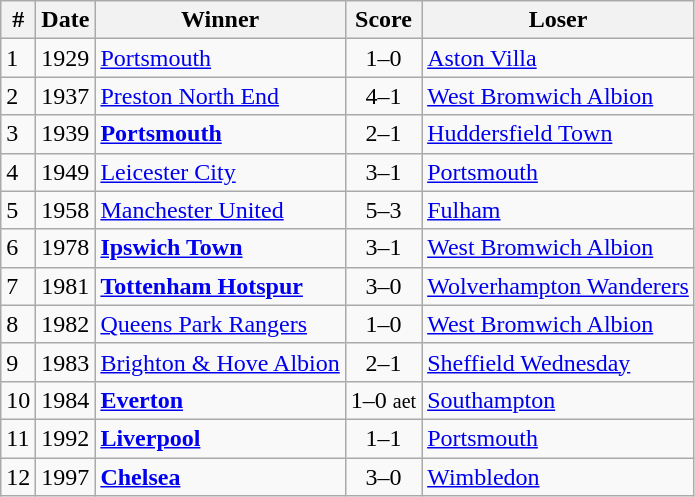<table class="wikitable">
<tr>
<th>#</th>
<th>Date</th>
<th>Winner</th>
<th>Score</th>
<th>Loser</th>
</tr>
<tr>
<td>1</td>
<td>1929</td>
<td><a href='#'>Portsmouth</a></td>
<td align=center>1–0</td>
<td><a href='#'>Aston Villa</a></td>
</tr>
<tr>
<td>2</td>
<td>1937</td>
<td><a href='#'>Preston North End</a></td>
<td align=center>4–1</td>
<td><a href='#'>West Bromwich Albion</a></td>
</tr>
<tr>
<td>3</td>
<td>1939</td>
<td><strong><a href='#'>Portsmouth</a></strong></td>
<td align=center>2–1</td>
<td><a href='#'>Huddersfield Town</a></td>
</tr>
<tr>
<td>4</td>
<td>1949</td>
<td><a href='#'>Leicester City</a></td>
<td align=center>3–1</td>
<td><a href='#'>Portsmouth</a></td>
</tr>
<tr>
<td>5</td>
<td>1958</td>
<td><a href='#'>Manchester United</a></td>
<td align=center>5–3</td>
<td><a href='#'>Fulham</a></td>
</tr>
<tr>
<td>6</td>
<td>1978</td>
<td><strong><a href='#'>Ipswich Town</a></strong></td>
<td align=center>3–1</td>
<td><a href='#'>West Bromwich Albion</a></td>
</tr>
<tr>
<td>7</td>
<td>1981</td>
<td><strong><a href='#'>Tottenham Hotspur</a></strong></td>
<td align=center>3–0</td>
<td><a href='#'>Wolverhampton Wanderers</a></td>
</tr>
<tr>
<td>8</td>
<td>1982</td>
<td><a href='#'>Queens Park Rangers</a></td>
<td align=center>1–0</td>
<td><a href='#'>West Bromwich Albion</a></td>
</tr>
<tr>
<td>9</td>
<td>1983</td>
<td><a href='#'>Brighton & Hove Albion</a></td>
<td align=center>2–1</td>
<td><a href='#'>Sheffield Wednesday</a></td>
</tr>
<tr>
<td>10</td>
<td>1984</td>
<td><strong><a href='#'>Everton</a></strong></td>
<td align=center>1–0 <small>aet</small></td>
<td><a href='#'>Southampton</a></td>
</tr>
<tr>
<td>11</td>
<td>1992</td>
<td><strong><a href='#'>Liverpool</a></strong></td>
<td align=center>1–1</td>
<td><a href='#'>Portsmouth</a></td>
</tr>
<tr>
<td>12</td>
<td>1997</td>
<td><strong><a href='#'>Chelsea</a></strong></td>
<td align=center>3–0</td>
<td><a href='#'>Wimbledon</a></td>
</tr>
</table>
